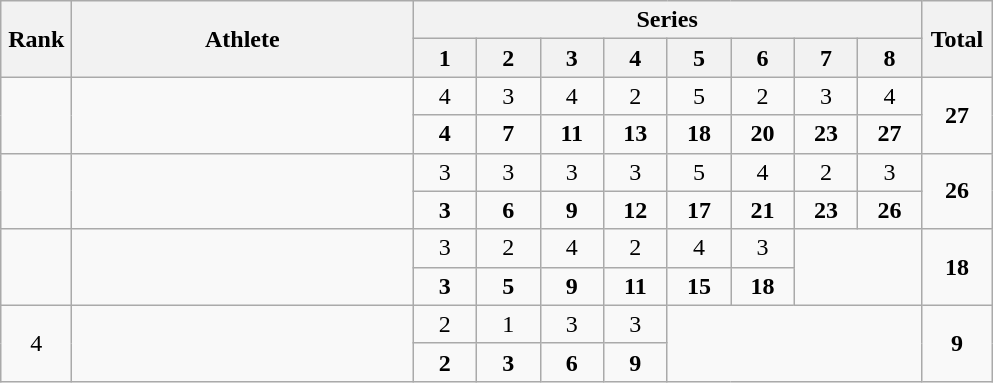<table class="wikitable" style="text-align:center">
<tr>
<th rowspan=2 width=40>Rank</th>
<th rowspan=2 width=220>Athlete</th>
<th colspan=8>Series</th>
<th rowspan=2 width=40>Total</th>
</tr>
<tr>
<th width=35>1</th>
<th width=35>2</th>
<th width=35>3</th>
<th width=35>4</th>
<th width=35>5</th>
<th width=35>6</th>
<th width=35>7</th>
<th width=35>8</th>
</tr>
<tr>
<td rowspan=2></td>
<td rowspan=2 align=left></td>
<td>4</td>
<td>3</td>
<td>4</td>
<td>2</td>
<td>5</td>
<td>2</td>
<td>3</td>
<td>4</td>
<td rowspan=2><strong>27</strong></td>
</tr>
<tr>
<td><strong>4</strong></td>
<td><strong>7</strong></td>
<td><strong>11</strong></td>
<td><strong>13</strong></td>
<td><strong>18</strong></td>
<td><strong>20</strong></td>
<td><strong>23</strong></td>
<td><strong>27</strong></td>
</tr>
<tr>
<td rowspan=2></td>
<td rowspan=2 align=left></td>
<td>3</td>
<td>3</td>
<td>3</td>
<td>3</td>
<td>5</td>
<td>4</td>
<td>2</td>
<td>3</td>
<td rowspan=2><strong>26</strong></td>
</tr>
<tr>
<td><strong>3</strong></td>
<td><strong>6</strong></td>
<td><strong>9</strong></td>
<td><strong>12</strong></td>
<td><strong>17</strong></td>
<td><strong>21</strong></td>
<td><strong>23</strong></td>
<td><strong>26</strong></td>
</tr>
<tr>
<td rowspan=2></td>
<td rowspan=2 align=left></td>
<td>3</td>
<td>2</td>
<td>4</td>
<td>2</td>
<td>4</td>
<td>3</td>
<td colspan=2 rowspan=2></td>
<td rowspan=2><strong>18</strong></td>
</tr>
<tr>
<td><strong>3</strong></td>
<td><strong>5</strong></td>
<td><strong>9</strong></td>
<td><strong>11</strong></td>
<td><strong>15</strong></td>
<td><strong>18</strong></td>
</tr>
<tr>
<td rowspan=2>4</td>
<td rowspan=2 align=left></td>
<td>2</td>
<td>1</td>
<td>3</td>
<td>3</td>
<td colspan=4 rowspan=2></td>
<td rowspan=2><strong>9</strong></td>
</tr>
<tr>
<td><strong>2</strong></td>
<td><strong>3</strong></td>
<td><strong>6</strong></td>
<td><strong>9</strong></td>
</tr>
</table>
